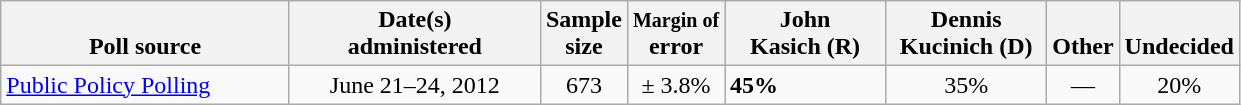<table class="wikitable">
<tr valign= bottom>
<th style="width:185px;">Poll source</th>
<th style="width:160px;">Date(s)<br>administered</th>
<th class=small>Sample<br>size</th>
<th><small>Margin of</small><br>error</th>
<th style="width:100px;">John<br>Kasich (R)</th>
<th style="width:100px;">Dennis<br>Kucinich (D)</th>
<th>Other</th>
<th>Undecided</th>
</tr>
<tr>
<td><a href='#'>Public Policy Polling</a></td>
<td align=center>June 21–24, 2012</td>
<td align=center>673</td>
<td align=center>± 3.8%</td>
<td><strong>45%</strong></td>
<td align=center>35%</td>
<td align=center>—</td>
<td align=center>20%</td>
</tr>
</table>
